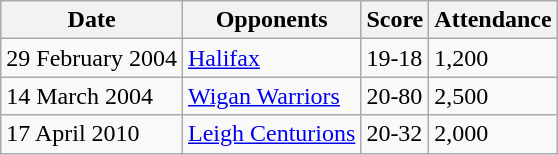<table class="wikitable">
<tr>
<th>Date</th>
<th>Opponents</th>
<th>Score</th>
<th>Attendance</th>
</tr>
<tr>
<td>29 February 2004</td>
<td><a href='#'>Halifax</a></td>
<td>19-18</td>
<td>1,200</td>
</tr>
<tr>
<td>14 March 2004</td>
<td><a href='#'>Wigan Warriors</a></td>
<td>20-80</td>
<td>2,500</td>
</tr>
<tr>
<td>17 April 2010</td>
<td><a href='#'>Leigh Centurions</a></td>
<td>20-32</td>
<td>2,000</td>
</tr>
</table>
